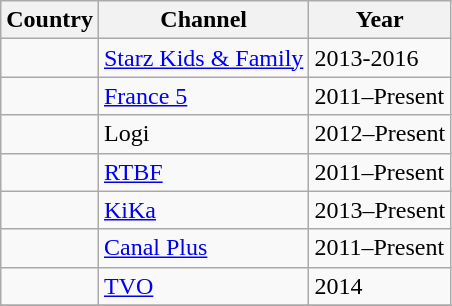<table class="wikitable">
<tr>
<th>Country</th>
<th>Channel</th>
<th>Year</th>
</tr>
<tr>
<td></td>
<td><a href='#'>Starz Kids & Family</a></td>
<td>2013-2016</td>
</tr>
<tr>
<td></td>
<td><a href='#'>France 5</a></td>
<td>2011–Present</td>
</tr>
<tr>
<td></td>
<td>Logi</td>
<td>2012–Present</td>
</tr>
<tr>
<td></td>
<td><a href='#'>RTBF</a></td>
<td>2011–Present</td>
</tr>
<tr>
<td></td>
<td><a href='#'>KiKa</a></td>
<td>2013–Present</td>
</tr>
<tr>
<td></td>
<td><a href='#'>Canal Plus</a></td>
<td>2011–Present</td>
</tr>
<tr>
<td></td>
<td><a href='#'>TVO</a></td>
<td>2014</td>
</tr>
<tr>
</tr>
</table>
